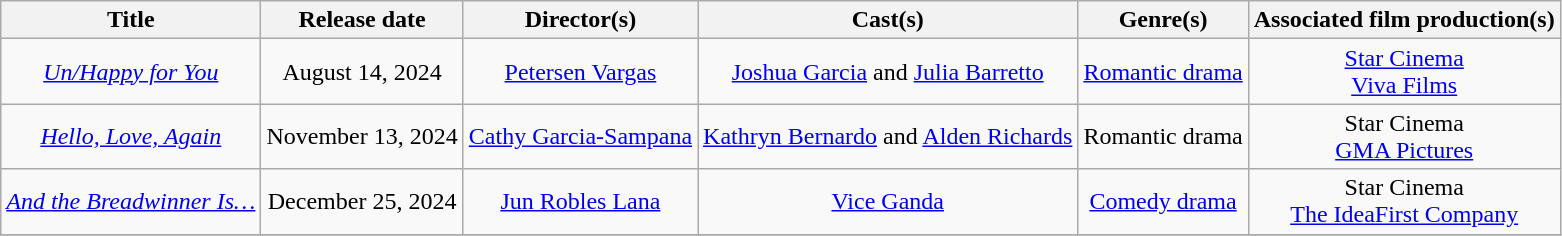<table class="wikitable" style="text-align: center;">
<tr>
<th>Title</th>
<th>Release date</th>
<th>Director(s)</th>
<th>Cast(s)</th>
<th>Genre(s)</th>
<th>Associated film production(s)</th>
</tr>
<tr>
<td><em><a href='#'>Un/Happy for You</a></em></td>
<td>August 14, 2024</td>
<td><a href='#'>Petersen Vargas</a></td>
<td><a href='#'>Joshua Garcia</a> and <a href='#'>Julia Barretto</a></td>
<td><a href='#'>Romantic drama</a></td>
<td><a href='#'>Star Cinema</a><br><a href='#'>Viva Films</a></td>
</tr>
<tr>
<td><em><a href='#'>Hello, Love, Again</a></em></td>
<td>November 13, 2024</td>
<td><a href='#'>Cathy Garcia-Sampana</a></td>
<td><a href='#'>Kathryn Bernardo</a> and <a href='#'>Alden Richards</a></td>
<td>Romantic drama</td>
<td>Star Cinema<br><a href='#'>GMA Pictures</a></td>
</tr>
<tr>
<td><em><a href='#'>And the Breadwinner Is…</a></em></td>
<td>December 25, 2024</td>
<td><a href='#'>Jun Robles Lana</a></td>
<td><a href='#'>Vice Ganda</a></td>
<td><a href='#'>Comedy drama</a></td>
<td>Star Cinema<br><a href='#'>The IdeaFirst Company</a></td>
</tr>
<tr>
</tr>
</table>
